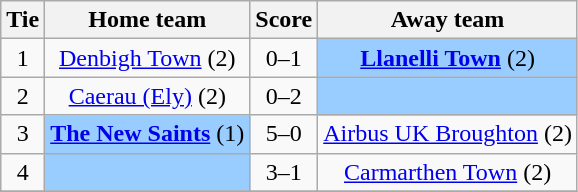<table class="wikitable" style="text-align:center">
<tr>
<th>Tie</th>
<th>Home team</th>
<th>Score</th>
<th>Away team</th>
</tr>
<tr>
<td>1</td>
<td><a href='#'>Denbigh Town</a> (2)</td>
<td>0–1</td>
<td style="background:#9acdff;"><strong><a href='#'>Llanelli Town</a></strong> (2)</td>
</tr>
<tr>
<td>2</td>
<td><a href='#'>Caerau (Ely)</a> (2)</td>
<td>0–2</td>
<td style="background:#9acdff;"></td>
</tr>
<tr>
<td>3</td>
<td style="background:#9acdff;"><strong><a href='#'>The New Saints</a></strong> (1)</td>
<td>5–0</td>
<td><a href='#'>Airbus UK Broughton</a> (2)</td>
</tr>
<tr>
<td>4</td>
<td style="background:#9acdff;"></td>
<td>3–1</td>
<td><a href='#'>Carmarthen Town</a> (2)</td>
</tr>
<tr>
</tr>
</table>
